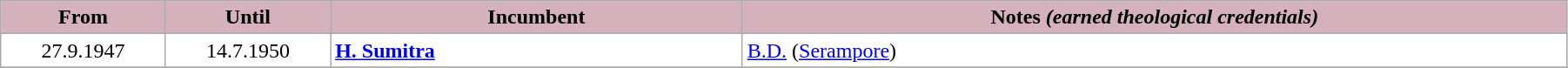<table class="wikitable" style="width: 95%;">
<tr>
<th style="background-color: #D4B1BB; width: 10%;">From</th>
<th style="background-color: #D4B1BB; width: 10%;">Until</th>
<th style="background-color: #D4B1BB; width: 25%;">Incumbent</th>
<th style="background-color: #D4B1BB; width: 50%;">Notes <em>(earned theological credentials)</em></th>
</tr>
<tr valign="top" style="background-color: white;">
<td style="text-align: center;">27.9.1947</td>
<td style="text-align: center;">14.7.1950</td>
<td><strong><a href='#'>H. Sumitra</a></strong></td>
<td><a href='#'>B.D.</a> (<a href='#'>Serampore</a>)</td>
</tr>
<tr valign="top" style="background-color: #F7F0F2;">
</tr>
</table>
